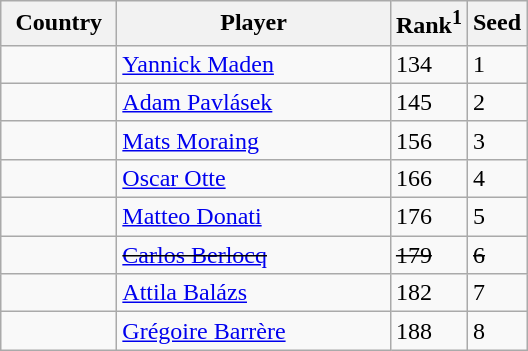<table class="sortable wikitable">
<tr>
<th width="70">Country</th>
<th width="175">Player</th>
<th>Rank<sup>1</sup></th>
<th>Seed</th>
</tr>
<tr>
<td></td>
<td><a href='#'>Yannick Maden</a></td>
<td>134</td>
<td>1</td>
</tr>
<tr>
<td></td>
<td><a href='#'>Adam Pavlásek</a></td>
<td>145</td>
<td>2</td>
</tr>
<tr>
<td></td>
<td><a href='#'>Mats Moraing</a></td>
<td>156</td>
<td>3</td>
</tr>
<tr>
<td></td>
<td><a href='#'>Oscar Otte</a></td>
<td>166</td>
<td>4</td>
</tr>
<tr>
<td></td>
<td><a href='#'>Matteo Donati</a></td>
<td>176</td>
<td>5</td>
</tr>
<tr>
<td><s></s></td>
<td><s><a href='#'>Carlos Berlocq</a></s></td>
<td><s>179</s></td>
<td><s>6</s></td>
</tr>
<tr>
<td></td>
<td><a href='#'>Attila Balázs</a></td>
<td>182</td>
<td>7</td>
</tr>
<tr>
<td></td>
<td><a href='#'>Grégoire Barrère</a></td>
<td>188</td>
<td>8</td>
</tr>
</table>
